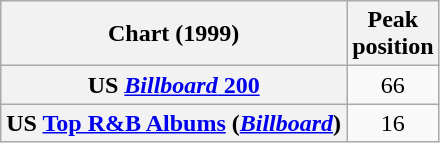<table class="wikitable sortable plainrowheaders" style="text-align:center">
<tr>
<th scope="col">Chart (1999)</th>
<th scope="col">Peak<br> position</th>
</tr>
<tr>
<th scope="row">US <a href='#'><em>Billboard</em> 200</a></th>
<td>66</td>
</tr>
<tr>
<th scope="row">US <a href='#'>Top R&B Albums</a> (<em><a href='#'>Billboard</a></em>)</th>
<td>16</td>
</tr>
</table>
